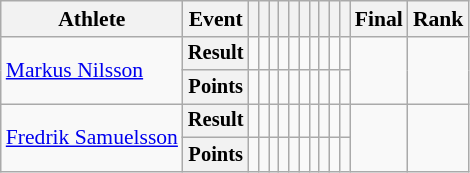<table class="wikitable" style="font-size:90%">
<tr>
<th>Athlete</th>
<th>Event</th>
<th></th>
<th></th>
<th></th>
<th></th>
<th></th>
<th></th>
<th></th>
<th></th>
<th></th>
<th></th>
<th>Final</th>
<th>Rank</th>
</tr>
<tr align=center>
<td rowspan=2 align=left><a href='#'>Markus Nilsson</a></td>
<th style="font-size:95%">Result</th>
<td></td>
<td></td>
<td></td>
<td></td>
<td></td>
<td></td>
<td></td>
<td></td>
<td></td>
<td></td>
<td rowspan=2></td>
<td rowspan=2></td>
</tr>
<tr align=center>
<th style="font-size:95%">Points</th>
<td></td>
<td></td>
<td></td>
<td></td>
<td></td>
<td></td>
<td></td>
<td></td>
<td></td>
<td></td>
</tr>
<tr align=center>
<td rowspan=2 align=left><a href='#'>Fredrik Samuelsson</a></td>
<th style="font-size:95%">Result</th>
<td></td>
<td></td>
<td></td>
<td></td>
<td></td>
<td></td>
<td></td>
<td></td>
<td></td>
<td></td>
<td rowspan=2></td>
<td rowspan=2></td>
</tr>
<tr align=center>
<th style="font-size:95%">Points</th>
<td></td>
<td></td>
<td></td>
<td></td>
<td></td>
<td></td>
<td></td>
<td></td>
<td></td>
<td></td>
</tr>
</table>
